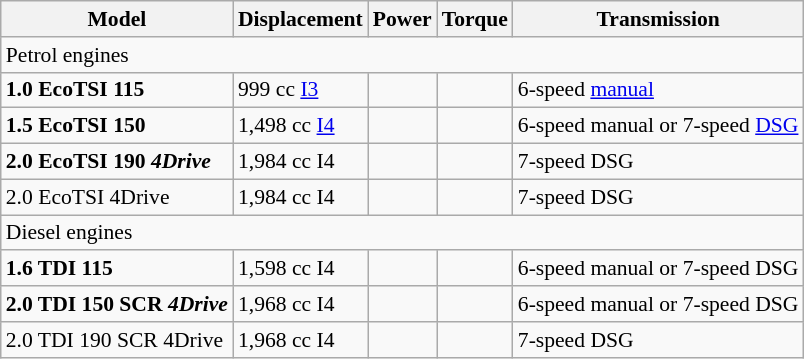<table class="wikitable" style="text-align:left; font-size:90%;">
<tr>
<th>Model</th>
<th>Displacement</th>
<th>Power</th>
<th>Torque</th>
<th>Transmission</th>
</tr>
<tr>
<td colspan="5" >Petrol engines</td>
</tr>
<tr>
<td><strong>1.0 EcoTSI 115</strong></td>
<td>999 cc <a href='#'>I3</a></td>
<td></td>
<td></td>
<td>6-speed <a href='#'>manual</a></td>
</tr>
<tr>
<td><strong>1.5 EcoTSI 150</strong></td>
<td>1,498 cc <a href='#'>I4</a></td>
<td></td>
<td></td>
<td>6-speed manual or 7-speed <a href='#'>DSG</a></td>
</tr>
<tr>
<td><strong>2.0 EcoTSI 190 <em>4Drive<strong><em></td>
<td>1,984 cc I4</td>
<td></td>
<td></td>
<td>7-speed DSG</td>
</tr>
<tr>
<td></strong>2.0 EcoTSI </em>4Drive</em></strong></td>
<td>1,984 cc I4</td>
<td></td>
<td></td>
<td>7-speed DSG</td>
</tr>
<tr>
<td colspan="5" >Diesel engines</td>
</tr>
<tr>
<td><strong>1.6 TDI 115</strong></td>
<td>1,598 cc I4</td>
<td></td>
<td></td>
<td>6-speed manual or 7-speed DSG</td>
</tr>
<tr>
<td><strong>2.0 TDI 150 SCR <em>4Drive<strong><em></td>
<td>1,968 cc I4</td>
<td></td>
<td></td>
<td>6-speed manual or 7-speed DSG</td>
</tr>
<tr>
<td></strong>2.0 TDI 190 SCR </em>4Drive</em></strong></td>
<td>1,968 cc I4</td>
<td></td>
<td></td>
<td>7-speed DSG</td>
</tr>
</table>
